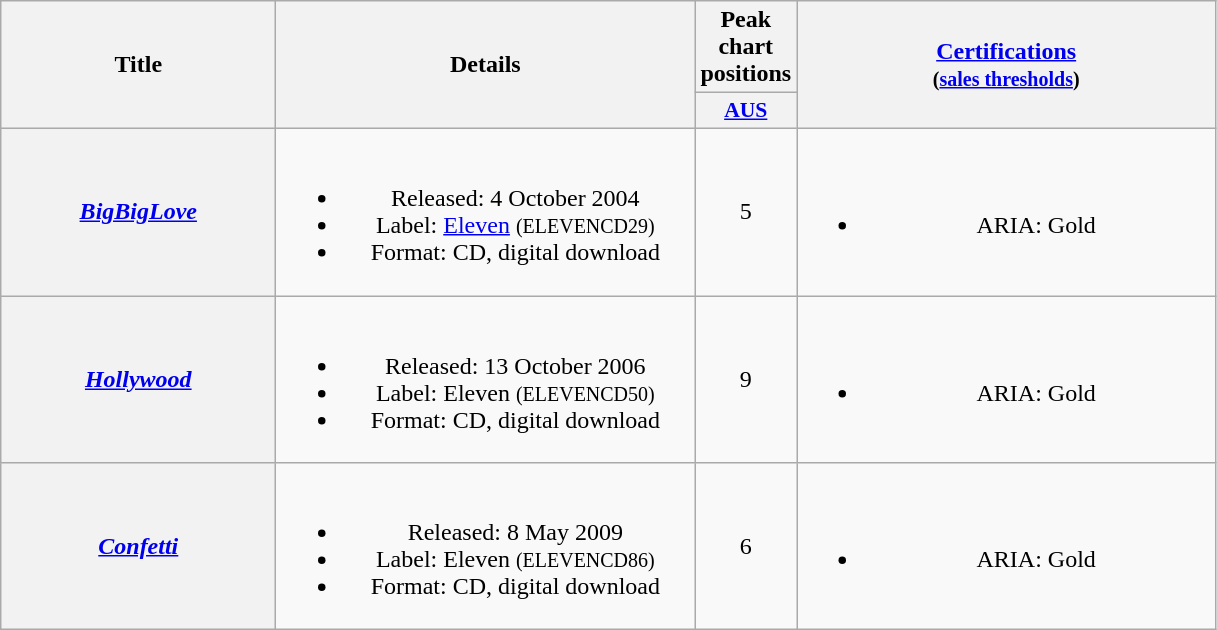<table class="wikitable plainrowheaders" style="text-align:center;" border="1">
<tr>
<th scope="col" rowspan="2" style="width:11em;">Title</th>
<th scope="col" rowspan="2" style="width:17em;">Details</th>
<th scope="col" colspan="1">Peak chart positions</th>
<th scope="col" rowspan="2" style="width:17em;"><a href='#'>Certifications</a><br><small>(<a href='#'>sales thresholds</a>)</small></th>
</tr>
<tr>
<th scope="col" style="width:3em;font-size:90%;"><a href='#'>AUS</a><br></th>
</tr>
<tr>
<th scope="row"><em><a href='#'>BigBigLove</a></em></th>
<td><br><ul><li>Released: 4 October 2004</li><li>Label: <a href='#'>Eleven</a> <small>(ELEVENCD29)</small></li><li>Format: CD, digital download</li></ul></td>
<td>5</td>
<td><br><ul><li>ARIA: Gold</li></ul></td>
</tr>
<tr>
<th scope="row"><em><a href='#'>Hollywood</a></em></th>
<td><br><ul><li>Released: 13 October 2006</li><li>Label: Eleven <small>(ELEVENCD50)</small></li><li>Format: CD, digital download</li></ul></td>
<td>9</td>
<td><br><ul><li>ARIA: Gold</li></ul></td>
</tr>
<tr>
<th scope="row"><em><a href='#'>Confetti</a></em></th>
<td><br><ul><li>Released: 8 May 2009</li><li>Label: Eleven <small>(ELEVENCD86)</small></li><li>Format: CD, digital download</li></ul></td>
<td>6</td>
<td><br><ul><li>ARIA: Gold</li></ul></td>
</tr>
</table>
